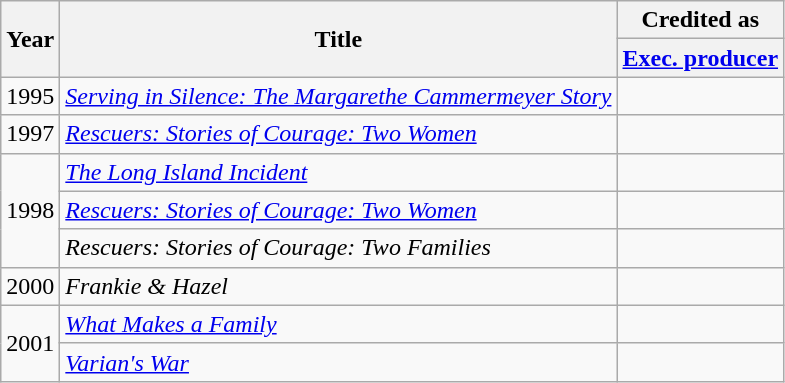<table class="wikitable plainrowheaders sortable">
<tr>
<th rowspan="2" scope="col">Year</th>
<th rowspan="2" scope="col">Title</th>
<th scope="col">Credited as</th>
</tr>
<tr>
<th><a href='#'>Exec. producer</a></th>
</tr>
<tr>
<td>1995</td>
<td><em><a href='#'>Serving in Silence: The Margarethe Cammermeyer Story</a></em></td>
<td></td>
</tr>
<tr>
<td>1997</td>
<td><em><a href='#'>Rescuers: Stories of Courage: Two Women</a></em></td>
<td></td>
</tr>
<tr>
<td rowspan="3">1998</td>
<td><em><a href='#'>The Long Island Incident</a></em></td>
<td></td>
</tr>
<tr>
<td><em><a href='#'>Rescuers: Stories of Courage: Two Women</a></em></td>
<td></td>
</tr>
<tr>
<td><em>Rescuers: Stories of Courage: Two Families</em></td>
<td></td>
</tr>
<tr>
<td>2000</td>
<td><em>Frankie & Hazel</em></td>
<td></td>
</tr>
<tr>
<td rowspan="2">2001</td>
<td><em><a href='#'>What Makes a Family</a></em></td>
<td></td>
</tr>
<tr>
<td><em><a href='#'>Varian's War</a></em></td>
<td></td>
</tr>
</table>
